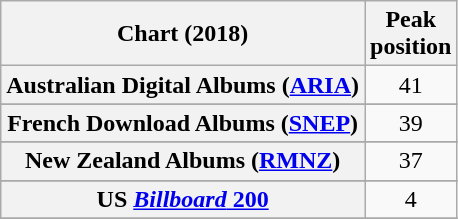<table class="wikitable sortable plainrowheaders" style="text-align:center">
<tr>
<th scope="col">Chart (2018)</th>
<th scope="col">Peak<br> position</th>
</tr>
<tr>
<th scope="row">Australian Digital Albums (<a href='#'>ARIA</a>)</th>
<td>41</td>
</tr>
<tr>
</tr>
<tr>
</tr>
<tr>
</tr>
<tr>
</tr>
<tr>
<th scope="row">French Download Albums (<a href='#'>SNEP</a>)</th>
<td>39</td>
</tr>
<tr>
</tr>
<tr>
<th scope="row">New Zealand Albums (<a href='#'>RMNZ</a>)</th>
<td>37</td>
</tr>
<tr>
</tr>
<tr>
</tr>
<tr>
</tr>
<tr>
</tr>
<tr>
<th scope="row">US <a href='#'><em>Billboard</em> 200</a></th>
<td>4</td>
</tr>
<tr>
</tr>
</table>
